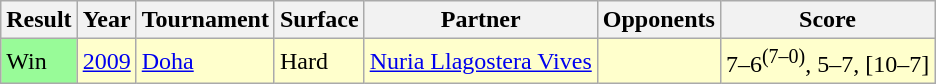<table class="sortable wikitable">
<tr>
<th>Result</th>
<th>Year</th>
<th>Tournament</th>
<th>Surface</th>
<th>Partner</th>
<th>Opponents</th>
<th class="unsortable">Score</th>
</tr>
<tr bgcolor=#FFFFCC>
<td bgcolor=98FB98>Win</td>
<td><a href='#'>2009</a></td>
<td><a href='#'>Doha</a></td>
<td>Hard</td>
<td> <a href='#'>Nuria Llagostera Vives</a></td>
<td></td>
<td>7–6<sup>(7–0)</sup>, 5–7, [10–7]</td>
</tr>
</table>
